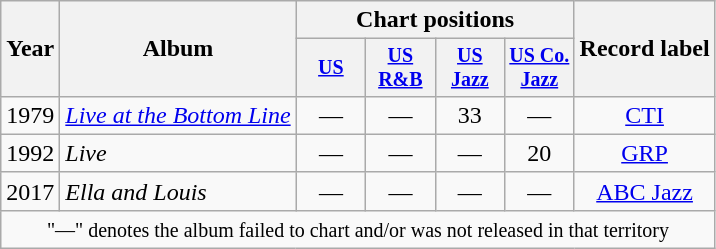<table class="wikitable" style="text-align:center;">
<tr>
<th rowspan="2">Year</th>
<th rowspan="2">Album</th>
<th colspan="4">Chart positions</th>
<th rowspan="2">Record label</th>
</tr>
<tr style="font-size:smaller;">
<th style="width:40px;"><a href='#'>US</a><br></th>
<th style="width:40px;"><a href='#'>US R&B</a><br></th>
<th style="width:40px;"><a href='#'>US Jazz</a><br></th>
<th style="width:40px;"><a href='#'>US Co. Jazz</a><br></th>
</tr>
<tr>
<td>1979</td>
<td style="text-align:left;"><em><a href='#'>Live at the Bottom Line</a></em></td>
<td>—</td>
<td>—</td>
<td>33</td>
<td>—</td>
<td><a href='#'>CTI</a></td>
</tr>
<tr>
<td>1992</td>
<td style="text-align:left;"><em>Live</em></td>
<td>—</td>
<td>—</td>
<td>—</td>
<td>20</td>
<td><a href='#'>GRP</a></td>
</tr>
<tr>
<td>2017</td>
<td style="text-align:left;"><em>Ella and Louis</em></td>
<td>—</td>
<td>—</td>
<td>—</td>
<td>—</td>
<td><a href='#'>ABC Jazz</a></td>
</tr>
<tr>
<td style="text-align:center;" colspan="8"><small>"—" denotes the album failed to chart and/or was not released in that territory</small></td>
</tr>
</table>
